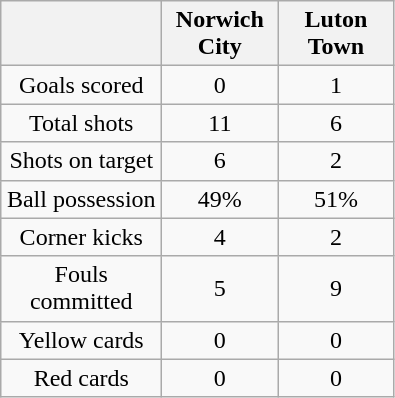<table class="wikitable" style="text-align: center">
<tr>
<th width=100></th>
<th width=70>Norwich City</th>
<th width=70>Luton Town</th>
</tr>
<tr>
<td>Goals scored</td>
<td>0</td>
<td>1</td>
</tr>
<tr>
<td>Total shots</td>
<td>11</td>
<td>6</td>
</tr>
<tr>
<td>Shots on target</td>
<td>6</td>
<td>2</td>
</tr>
<tr>
<td>Ball possession</td>
<td>49%</td>
<td>51%</td>
</tr>
<tr>
<td>Corner kicks</td>
<td>4</td>
<td>2</td>
</tr>
<tr>
<td>Fouls committed</td>
<td>5</td>
<td>9</td>
</tr>
<tr>
<td>Yellow cards</td>
<td>0</td>
<td>0</td>
</tr>
<tr>
<td>Red cards</td>
<td>0</td>
<td>0</td>
</tr>
</table>
